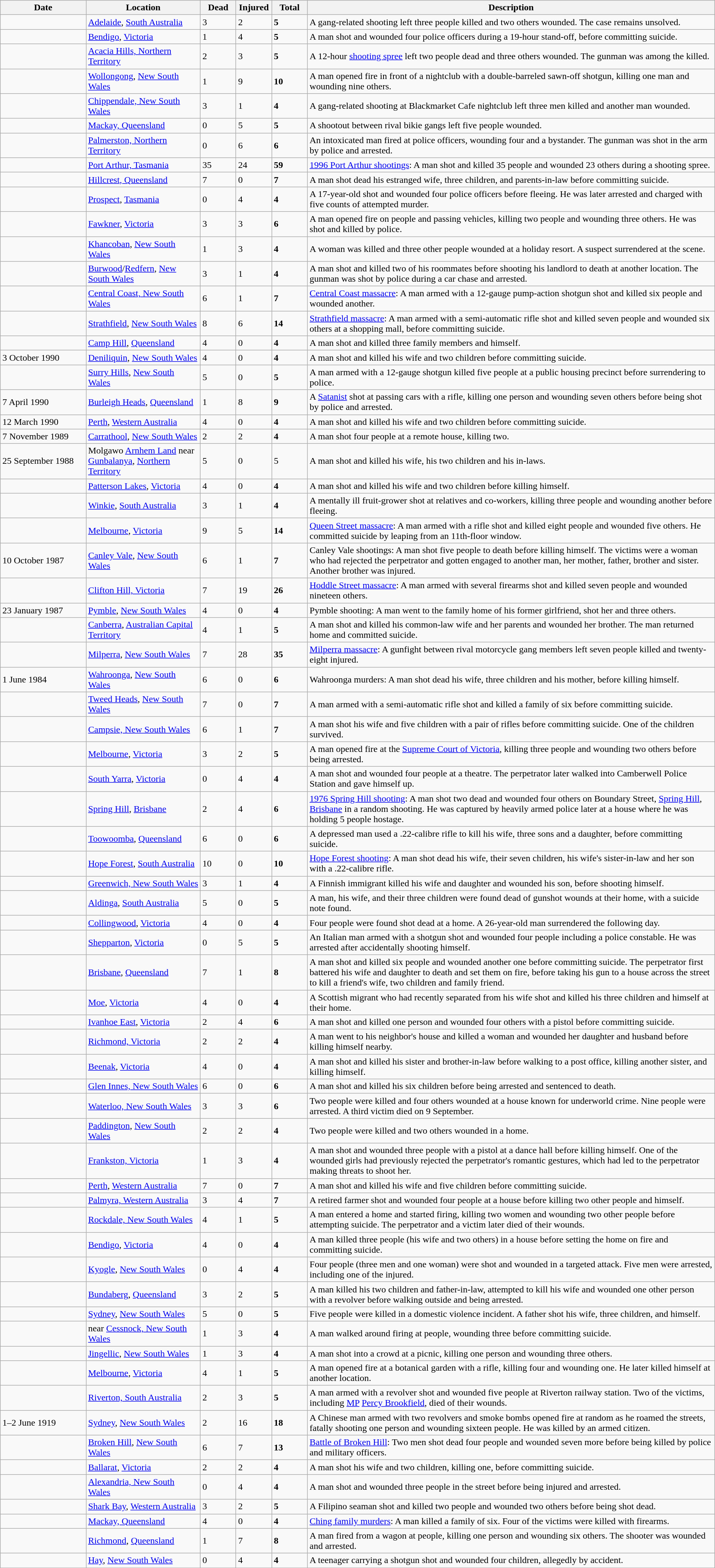<table class="wikitable sortable mw-datatable">
<tr>
<th width=12%>Date</th>
<th width=16%>Location</th>
<th width=5%>Dead</th>
<th width=5%>Injured</th>
<th width=5%>Total</th>
<th width=60%>Description</th>
</tr>
<tr>
<td></td>
<td><a href='#'>Adelaide</a>, <a href='#'>South Australia</a></td>
<td>3</td>
<td>2</td>
<td><strong>5</strong></td>
<td>A gang-related shooting left three people killed and two others wounded. The case remains unsolved.</td>
</tr>
<tr>
<td></td>
<td><a href='#'>Bendigo</a>, <a href='#'>Victoria</a></td>
<td>1</td>
<td>4</td>
<td><strong>5</strong></td>
<td>A man shot and wounded four police officers during a 19-hour stand-off, before committing suicide.</td>
</tr>
<tr>
<td></td>
<td><a href='#'>Acacia Hills, Northern Territory</a></td>
<td>2</td>
<td>3</td>
<td><strong>5</strong></td>
<td>A 12-hour <a href='#'>shooting spree</a> left two people dead and three others wounded. The gunman was among the killed.</td>
</tr>
<tr>
<td></td>
<td><a href='#'>Wollongong</a>, <a href='#'>New South Wales</a></td>
<td>1</td>
<td>9</td>
<td><strong>10</strong></td>
<td>A man opened fire in front of a nightclub with a double-barreled sawn-off shotgun, killing one man and wounding nine others.</td>
</tr>
<tr>
<td></td>
<td><a href='#'>Chippendale, New South Wales</a></td>
<td>3</td>
<td>1</td>
<td><strong>4</strong></td>
<td>A gang-related shooting at Blackmarket Cafe nightclub left three men killed and another man wounded.</td>
</tr>
<tr>
<td></td>
<td><a href='#'>Mackay, Queensland</a></td>
<td>0</td>
<td>5</td>
<td><strong>5</strong></td>
<td>A shootout between rival bikie gangs left five people wounded.</td>
</tr>
<tr>
<td></td>
<td><a href='#'>Palmerston, Northern Territory</a></td>
<td>0</td>
<td>6</td>
<td><strong>6</strong></td>
<td>An intoxicated man fired at police officers, wounding four and a bystander. The gunman was shot in the arm by police and arrested.</td>
</tr>
<tr>
<td></td>
<td><a href='#'>Port Arthur, Tasmania</a></td>
<td>35</td>
<td>24</td>
<td><strong>59</strong></td>
<td><a href='#'>1996 Port Arthur shootings</a>: A man shot and killed 35 people and wounded 23 others during a shooting spree.</td>
</tr>
<tr>
<td></td>
<td><a href='#'>Hillcrest, Queensland</a></td>
<td>7</td>
<td>0</td>
<td><strong>7</strong></td>
<td>A man shot dead his estranged wife, three children, and parents-in-law before committing suicide.</td>
</tr>
<tr>
<td></td>
<td><a href='#'>Prospect</a>, <a href='#'>Tasmania</a></td>
<td>0</td>
<td>4</td>
<td><strong>4</strong></td>
<td>A 17-year-old shot and wounded four police officers before fleeing. He was later arrested and charged with five counts of attempted murder.</td>
</tr>
<tr>
<td></td>
<td><a href='#'>Fawkner</a>, <a href='#'>Victoria</a></td>
<td>3</td>
<td>3</td>
<td><strong>6</strong></td>
<td>A man opened fire on people and passing vehicles, killing two people and wounding three others. He was shot and killed by police.</td>
</tr>
<tr>
<td></td>
<td><a href='#'>Khancoban</a>, <a href='#'>New South Wales</a></td>
<td>1</td>
<td>3</td>
<td><strong>4</strong></td>
<td>A woman was killed and three other people wounded at a holiday resort. A suspect surrendered at the scene.</td>
</tr>
<tr>
<td></td>
<td><a href='#'>Burwood</a>/<a href='#'>Redfern</a>, <a href='#'>New South Wales</a></td>
<td>3</td>
<td>1</td>
<td><strong>4</strong></td>
<td>A man shot and killed two of his roommates before shooting his landlord to death at another location. The gunman was shot by police during a car chase and arrested.</td>
</tr>
<tr>
<td></td>
<td><a href='#'>Central Coast, New South Wales</a></td>
<td>6</td>
<td>1</td>
<td><strong>7</strong></td>
<td><a href='#'>Central Coast massacre</a>: A man armed with a 12-gauge pump-action shotgun shot and killed six people and wounded another.</td>
</tr>
<tr>
<td></td>
<td><a href='#'>Strathfield</a>, <a href='#'>New South Wales</a></td>
<td>8</td>
<td>6</td>
<td><strong>14</strong></td>
<td><a href='#'>Strathfield massacre</a>: A man armed with a semi-automatic rifle shot and killed seven people and wounded six others at a shopping mall, before committing suicide.</td>
</tr>
<tr>
<td></td>
<td><a href='#'>Camp Hill</a>, <a href='#'>Queensland</a></td>
<td>4</td>
<td>0</td>
<td><strong>4</strong></td>
<td>A man shot and killed three family members and himself.</td>
</tr>
<tr>
<td>3 October 1990</td>
<td><a href='#'>Deniliquin</a>, <a href='#'>New South Wales</a></td>
<td>4</td>
<td>0</td>
<td><strong>4</strong></td>
<td>A man shot and killed his wife and two children before committing suicide.</td>
</tr>
<tr>
<td></td>
<td><a href='#'>Surry Hills</a>, <a href='#'>New South Wales</a></td>
<td>5</td>
<td>0</td>
<td><strong>5</strong></td>
<td>A man armed with a 12-gauge shotgun killed five people at a public housing precinct before surrendering to police.</td>
</tr>
<tr>
<td>7 April 1990</td>
<td><a href='#'>Burleigh Heads</a>, <a href='#'>Queensland</a></td>
<td>1</td>
<td>8</td>
<td><strong>9</strong></td>
<td>A <a href='#'>Satanist</a> shot at passing cars with a rifle, killing one person and wounding seven others before being shot by police and arrested.</td>
</tr>
<tr>
<td>12 March 1990</td>
<td><a href='#'>Perth</a>, <a href='#'>Western Australia</a></td>
<td>4</td>
<td>0</td>
<td><strong>4</strong></td>
<td>A man shot and killed his wife and two children before committing suicide.</td>
</tr>
<tr>
<td>7 November 1989</td>
<td><a href='#'>Carrathool</a>, <a href='#'>New South Wales</a></td>
<td>2</td>
<td>2</td>
<td><strong>4</strong></td>
<td>A man shot four people at a remote house, killing two.</td>
</tr>
<tr>
<td>25 September 1988</td>
<td>Molgawo <a href='#'>Arnhem Land</a> near <a href='#'>Gunbalanya</a>, <a href='#'>Northern Territory</a></td>
<td>5</td>
<td>0</td>
<td>5</td>
<td>A man shot and killed his wife, his two children and his in-laws.</td>
</tr>
<tr>
<td></td>
<td><a href='#'>Patterson Lakes</a>, <a href='#'>Victoria</a></td>
<td>4</td>
<td>0</td>
<td><strong>4</strong></td>
<td>A man shot and killed his wife and two children before killing himself.</td>
</tr>
<tr>
<td></td>
<td><a href='#'>Winkie</a>, <a href='#'>South Australia</a></td>
<td>3</td>
<td>1</td>
<td><strong>4</strong></td>
<td>A mentally ill fruit-grower shot at relatives and co-workers, killing three people and wounding another before fleeing.</td>
</tr>
<tr>
<td></td>
<td><a href='#'>Melbourne</a>, <a href='#'>Victoria</a></td>
<td>9</td>
<td>5</td>
<td><strong>14</strong></td>
<td><a href='#'>Queen Street massacre</a>: A man armed with a rifle shot and killed eight people and wounded five others. He committed suicide by leaping from an 11th-floor window.</td>
</tr>
<tr>
<td>10 October 1987</td>
<td><a href='#'>Canley Vale</a>, <a href='#'>New South Wales</a></td>
<td>6</td>
<td>1</td>
<td><strong>7</strong></td>
<td>Canley Vale shootings: A man shot five people to death before killing himself. The victims were a woman who had rejected the perpetrator and gotten engaged to another man, her mother, father, brother and sister. Another brother was injured.</td>
</tr>
<tr>
<td></td>
<td><a href='#'>Clifton Hill, Victoria</a></td>
<td>7</td>
<td>19</td>
<td><strong>26</strong></td>
<td><a href='#'>Hoddle Street massacre</a>: A man armed with several firearms shot and killed seven people and wounded nineteen others.</td>
</tr>
<tr>
<td>23 January 1987</td>
<td><a href='#'>Pymble</a>, <a href='#'>New South Wales</a></td>
<td>4</td>
<td>0</td>
<td><strong>4</strong></td>
<td>Pymble shooting: A man went to the family home of his former girlfriend, shot her and three others.</td>
</tr>
<tr>
<td></td>
<td><a href='#'>Canberra</a>, <a href='#'>Australian Capital Territory</a></td>
<td>4</td>
<td>1</td>
<td><strong>5</strong></td>
<td>A man shot and killed his common-law wife and her parents and wounded her brother. The man returned home and committed suicide.</td>
</tr>
<tr>
<td></td>
<td><a href='#'>Milperra</a>, <a href='#'>New South Wales</a></td>
<td>7</td>
<td>28</td>
<td><strong>35</strong></td>
<td><a href='#'>Milperra massacre</a>: A gunfight between rival motorcycle gang members left seven people killed and twenty-eight injured.</td>
</tr>
<tr>
<td>1 June 1984</td>
<td><a href='#'>Wahroonga</a>, <a href='#'>New South Wales</a></td>
<td>6</td>
<td>0</td>
<td><strong>6</strong></td>
<td>Wahroonga murders: A man shot dead his wife, three children and his mother, before killing himself.</td>
</tr>
<tr>
<td></td>
<td><a href='#'>Tweed Heads</a>, <a href='#'>New South Wales</a></td>
<td>7</td>
<td>0</td>
<td><strong>7</strong></td>
<td>A man armed with a semi-automatic rifle shot and killed a family of six before committing suicide.</td>
</tr>
<tr>
<td></td>
<td><a href='#'>Campsie, New South Wales</a></td>
<td>6</td>
<td>1</td>
<td><strong>7</strong></td>
<td>A man shot his wife and five children with a pair of rifles before committing suicide. One of the children survived.</td>
</tr>
<tr>
<td></td>
<td><a href='#'>Melbourne</a>, <a href='#'>Victoria</a></td>
<td>3</td>
<td>2</td>
<td><strong>5</strong></td>
<td>A man opened fire at the <a href='#'>Supreme Court of Victoria</a>, killing three people and wounding two others before being arrested.</td>
</tr>
<tr>
<td></td>
<td><a href='#'>South Yarra</a>, <a href='#'>Victoria</a></td>
<td>0</td>
<td>4</td>
<td><strong>4</strong></td>
<td>A man shot and wounded four people at a theatre. The perpetrator later walked into Camberwell Police Station and gave himself up.</td>
</tr>
<tr>
<td></td>
<td><a href='#'>Spring Hill</a>, <a href='#'>Brisbane</a></td>
<td>2</td>
<td>4</td>
<td><strong>6</strong></td>
<td><a href='#'>1976 Spring Hill shooting</a>: A man shot two dead and wounded four others on Boundary Street, <a href='#'>Spring Hill</a>, <a href='#'>Brisbane</a> in a random shooting. He was captured by heavily armed police later at a house where he was holding 5 people hostage.</td>
</tr>
<tr>
<td></td>
<td><a href='#'>Toowoomba</a>, <a href='#'>Queensland</a></td>
<td>6</td>
<td>0</td>
<td><strong>6</strong></td>
<td>A depressed man used a .22-calibre rifle to kill his wife, three sons and a daughter, before committing suicide.</td>
</tr>
<tr>
<td></td>
<td><a href='#'>Hope Forest</a>, <a href='#'>South Australia</a></td>
<td>10</td>
<td>0</td>
<td><strong>10</strong></td>
<td><a href='#'>Hope Forest shooting</a>: A man shot dead his wife, their seven children, his wife's sister-in-law and her son with a .22-calibre rifle.</td>
</tr>
<tr>
<td></td>
<td><a href='#'>Greenwich, New South Wales</a></td>
<td>3</td>
<td>1</td>
<td><strong>4</strong></td>
<td>A Finnish immigrant killed his wife and daughter and wounded his son, before shooting himself.</td>
</tr>
<tr>
<td></td>
<td><a href='#'>Aldinga</a>, <a href='#'>South Australia</a></td>
<td>5</td>
<td>0</td>
<td><strong>5</strong></td>
<td>A man, his wife, and their three children were found dead of gunshot wounds at their home, with a suicide note found.</td>
</tr>
<tr>
<td></td>
<td><a href='#'>Collingwood</a>, <a href='#'>Victoria</a></td>
<td>4</td>
<td>0</td>
<td><strong>4</strong></td>
<td>Four people were found shot dead at a home. A 26-year-old man surrendered the following day.</td>
</tr>
<tr>
<td></td>
<td><a href='#'>Shepparton</a>, <a href='#'>Victoria</a></td>
<td>0</td>
<td>5</td>
<td><strong>5</strong></td>
<td>An Italian man armed with a shotgun shot and wounded four people including a police constable. He was arrested after accidentally shooting himself.</td>
</tr>
<tr>
<td></td>
<td><a href='#'>Brisbane</a>, <a href='#'>Queensland</a></td>
<td>7</td>
<td>1</td>
<td><strong>8</strong></td>
<td>A man shot and killed six people and wounded another one before committing suicide. The perpetrator first battered his wife and daughter to death and set them on fire, before taking his gun to a house across the street to kill a friend's wife, two children and family friend.</td>
</tr>
<tr>
<td></td>
<td><a href='#'>Moe</a>,  <a href='#'>Victoria</a></td>
<td>4</td>
<td>0</td>
<td><strong>4</strong></td>
<td>A Scottish migrant who had recently separated from his wife shot and killed his three children and himself at their home.</td>
</tr>
<tr>
<td></td>
<td><a href='#'>Ivanhoe East</a>, <a href='#'>Victoria</a></td>
<td>2</td>
<td>4</td>
<td><strong>6</strong></td>
<td>A man shot and killed one person and wounded four others with a pistol before committing suicide.</td>
</tr>
<tr>
<td></td>
<td><a href='#'>Richmond, Victoria</a></td>
<td>2</td>
<td>2</td>
<td><strong>4</strong></td>
<td>A man went to his neighbor's house and killed a woman and wounded her daughter and husband before killing himself nearby.</td>
</tr>
<tr>
<td></td>
<td><a href='#'>Beenak</a>, <a href='#'>Victoria</a></td>
<td>4</td>
<td>0</td>
<td><strong>4</strong></td>
<td>A man shot and killed his sister and brother-in-law before walking to a post office, killing another sister, and killing himself.</td>
</tr>
<tr>
<td></td>
<td><a href='#'>Glen Innes, New South Wales</a></td>
<td>6</td>
<td>0</td>
<td><strong>6</strong></td>
<td>A man shot and killed his six children before being arrested and sentenced to death.</td>
</tr>
<tr>
<td></td>
<td><a href='#'>Waterloo, New South Wales</a></td>
<td>3</td>
<td>3</td>
<td><strong>6</strong></td>
<td>Two people were killed and four others wounded at a house known for underworld crime. Nine people were arrested. A third victim died on 9 September.</td>
</tr>
<tr>
<td></td>
<td><a href='#'>Paddington</a>, <a href='#'>New South Wales</a></td>
<td>2</td>
<td>2</td>
<td><strong>4</strong></td>
<td>Two people were killed and two others wounded in a home.</td>
</tr>
<tr>
<td></td>
<td><a href='#'>Frankston, Victoria</a></td>
<td>1</td>
<td>3</td>
<td><strong>4</strong></td>
<td>A man shot and wounded three people with a pistol at a dance hall before killing himself. One of the wounded girls had previously rejected the perpetrator's romantic gestures, which had led to the perpetrator making threats to shoot her.</td>
</tr>
<tr>
<td></td>
<td><a href='#'>Perth</a>, <a href='#'>Western Australia</a></td>
<td>7</td>
<td>0</td>
<td><strong>7</strong></td>
<td>A man shot and killed his wife and five children before committing suicide.</td>
</tr>
<tr>
<td></td>
<td><a href='#'>Palmyra, Western Australia</a></td>
<td>3</td>
<td>4</td>
<td><strong>7</strong></td>
<td>A retired farmer shot and wounded four people at a house before killing two other people and himself.</td>
</tr>
<tr>
<td></td>
<td><a href='#'>Rockdale, New South Wales</a></td>
<td>4</td>
<td>1</td>
<td><strong>5</strong></td>
<td>A man entered a home and started firing, killing two women and wounding two other people before attempting suicide. The perpetrator and a victim later died of their wounds.</td>
</tr>
<tr>
<td></td>
<td><a href='#'>Bendigo</a>, <a href='#'>Victoria</a></td>
<td>4</td>
<td>0</td>
<td><strong>4</strong></td>
<td>A man killed three people (his wife and two others) in a house before setting the home on fire and committing suicide.</td>
</tr>
<tr>
<td></td>
<td><a href='#'>Kyogle</a>, <a href='#'>New South Wales</a></td>
<td>0</td>
<td>4</td>
<td><strong>4</strong></td>
<td>Four people (three men and one woman) were shot and wounded in a targeted attack. Five men were arrested, including one of the injured.</td>
</tr>
<tr>
<td></td>
<td><a href='#'>Bundaberg</a>, <a href='#'>Queensland</a></td>
<td>3</td>
<td>2</td>
<td><strong>5</strong></td>
<td>A man killed his two children and father-in-law, attempted to kill his wife and wounded one other person with a revolver before walking outside and being arrested.</td>
</tr>
<tr>
<td></td>
<td><a href='#'>Sydney</a>, <a href='#'>New South Wales</a></td>
<td>5</td>
<td>0</td>
<td><strong>5</strong></td>
<td>Five people were killed in a domestic violence incident. A father shot his wife, three children, and himself.</td>
</tr>
<tr>
<td></td>
<td>near <a href='#'>Cessnock, New South Wales</a></td>
<td>1</td>
<td>3</td>
<td><strong>4</strong></td>
<td>A man walked around firing at people, wounding three before committing suicide.</td>
</tr>
<tr>
<td></td>
<td><a href='#'>Jingellic</a>, <a href='#'>New South Wales</a></td>
<td>1</td>
<td>3</td>
<td><strong>4</strong></td>
<td>A man shot into a crowd at a picnic, killing one person and wounding three others.</td>
</tr>
<tr>
<td></td>
<td><a href='#'>Melbourne</a>, <a href='#'>Victoria</a></td>
<td>4</td>
<td>1</td>
<td><strong>5</strong></td>
<td>A man opened fire at a botanical garden with a rifle, killing four and wounding one. He later killed himself at another location.</td>
</tr>
<tr>
<td></td>
<td><a href='#'>Riverton, South Australia</a></td>
<td>2</td>
<td>3</td>
<td><strong>5</strong></td>
<td>A man armed with a revolver shot and wounded five people at Riverton railway station. Two of the victims, including <a href='#'>MP</a> <a href='#'>Percy Brookfield</a>, died of their wounds.</td>
</tr>
<tr>
<td>1–2 June 1919</td>
<td><a href='#'>Sydney</a>, <a href='#'>New South Wales</a></td>
<td>2</td>
<td>16</td>
<td><strong>18</strong></td>
<td>A Chinese man armed with two revolvers and smoke bombs opened fire at random as he roamed the streets, fatally shooting one person and wounding sixteen people. He was killed by an armed citizen.</td>
</tr>
<tr>
<td></td>
<td><a href='#'>Broken Hill</a>, <a href='#'>New South Wales</a></td>
<td>6</td>
<td>7</td>
<td><strong>13</strong></td>
<td><a href='#'>Battle of Broken Hill</a>: Two men shot dead four people and wounded seven more before being killed by police and military officers.</td>
</tr>
<tr>
<td></td>
<td><a href='#'>Ballarat</a>, <a href='#'>Victoria</a></td>
<td>2</td>
<td>2</td>
<td><strong>4</strong></td>
<td>A man shot his wife and two children, killing one, before committing suicide.</td>
</tr>
<tr>
<td></td>
<td><a href='#'>Alexandria, New South Wales</a></td>
<td>0</td>
<td>4</td>
<td><strong>4</strong></td>
<td>A man shot and wounded three people in the street before being injured and arrested.</td>
</tr>
<tr>
<td></td>
<td><a href='#'>Shark Bay</a>, <a href='#'>Western Australia</a></td>
<td>3</td>
<td>2</td>
<td><strong>5</strong></td>
<td>A Filipino seaman shot and killed two people and wounded two others before being shot dead.</td>
</tr>
<tr>
<td></td>
<td><a href='#'>Mackay, Queensland</a></td>
<td>4</td>
<td>0</td>
<td><strong>4</strong></td>
<td><a href='#'>Ching family murders</a>: A man killed a family of six. Four of the victims were killed with firearms.</td>
</tr>
<tr>
<td></td>
<td><a href='#'>Richmond</a>, <a href='#'>Queensland</a></td>
<td>1</td>
<td>7</td>
<td><strong>8</strong></td>
<td>A man fired from a wagon at people, killing one person and wounding six others. The shooter was wounded and arrested.</td>
</tr>
<tr>
<td></td>
<td><a href='#'>Hay</a>, <a href='#'>New South Wales</a></td>
<td>0</td>
<td>4</td>
<td><strong>4</strong></td>
<td>A teenager carrying a shotgun shot and wounded four children, allegedly by accident.</td>
</tr>
<tr>
</tr>
</table>
